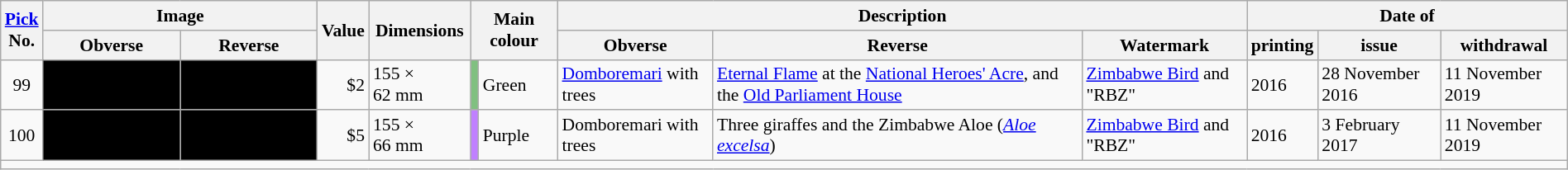<table class="wikitable" style="font-size:90%;width:100%">
<tr>
<th rowspan="2"><a href='#'>Pick</a><br>No.</th>
<th colspan="2">Image</th>
<th rowspan="2">Value</th>
<th rowspan="2">Dimensions</th>
<th rowspan="2" colspan="2">Main colour</th>
<th colspan="3">Description</th>
<th colspan="3">Date of</th>
</tr>
<tr>
<th style="max-width:104px;width:104px">Obverse</th>
<th style="max-width:104px;width:104px">Reverse</th>
<th>Obverse</th>
<th>Reverse</th>
<th>Watermark</th>
<th>printing</th>
<th>issue</th>
<th>withdrawal</th>
</tr>
<tr>
<td style="text-align:center">99</td>
<td style="background:#000"></td>
<td style="background:#000"></td>
<td style="text-align:right">$2</td>
<td>155 × 62 mm</td>
<td style="background:#80C080;width:0"></td>
<td>Green</td>
<td><a href='#'>Domboremari</a> with trees</td>
<td><a href='#'>Eternal Flame</a> at the <a href='#'>National Heroes' Acre</a>, and the <a href='#'>Old Parliament House</a></td>
<td><a href='#'>Zimbabwe Bird</a> and "RBZ"</td>
<td>2016</td>
<td>28 November 2016</td>
<td>11 November 2019</td>
</tr>
<tr>
<td style="text-align:center">100</td>
<td style="background:#000"></td>
<td style="background:#000"></td>
<td style="text-align:right">$5</td>
<td>155 × 66 mm</td>
<td style="background:#C080FF"></td>
<td>Purple</td>
<td>Domboremari with trees</td>
<td>Three giraffes and the Zimbabwe Aloe (<em><a href='#'>Aloe excelsa</a></em>)</td>
<td><a href='#'>Zimbabwe Bird</a> and "RBZ"</td>
<td>2016</td>
<td>3 February 2017</td>
<td>11 November 2019</td>
</tr>
<tr>
<td Colspan="13"></td>
</tr>
</table>
